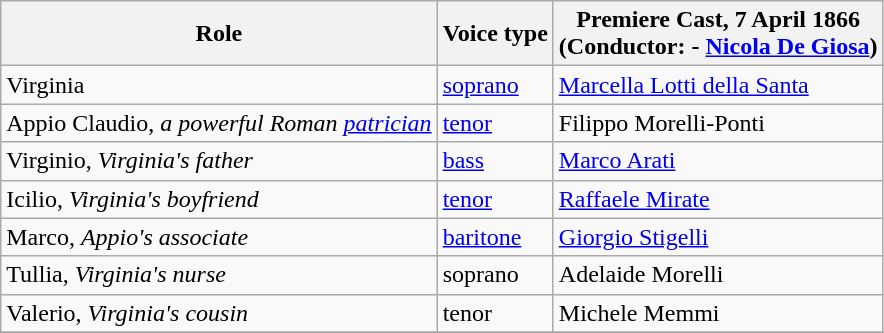<table class="wikitable">
<tr>
<th>Role</th>
<th>Voice type</th>
<th>Premiere Cast, 7 April 1866<br>(Conductor: - <a href='#'>Nicola De Giosa</a>)</th>
</tr>
<tr>
<td>Virginia</td>
<td><a href='#'>soprano</a></td>
<td><a href='#'>Marcella Lotti della Santa</a></td>
</tr>
<tr>
<td>Appio Claudio, <em>a powerful Roman <a href='#'>patrician</a></em></td>
<td><a href='#'>tenor</a></td>
<td>Filippo Morelli-Ponti</td>
</tr>
<tr>
<td>Virginio, <em>Virginia's father</em></td>
<td><a href='#'>bass</a></td>
<td><a href='#'>Marco Arati</a></td>
</tr>
<tr>
<td>Icilio, <em>Virginia's boyfriend</em></td>
<td><a href='#'>tenor</a></td>
<td><a href='#'>Raffaele Mirate</a></td>
</tr>
<tr>
<td>Marco, <em>Appio's associate</em></td>
<td><a href='#'>baritone</a></td>
<td><a href='#'>Giorgio Stigelli</a></td>
</tr>
<tr>
<td>Tullia, <em>Virginia's nurse</em></td>
<td>soprano</td>
<td>Adelaide Morelli</td>
</tr>
<tr>
<td>Valerio, <em>Virginia's cousin</em></td>
<td>tenor</td>
<td>Michele Memmi</td>
</tr>
<tr>
</tr>
</table>
